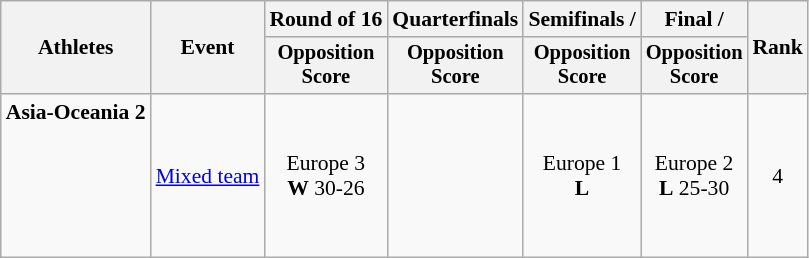<table class=wikitable style="font-size:90%">
<tr>
<th rowspan="2">Athletes</th>
<th rowspan="2">Event</th>
<th>Round of 16</th>
<th>Quarterfinals</th>
<th>Semifinals / </th>
<th>Final / </th>
<th rowspan=2>Rank</th>
</tr>
<tr style="font-size:95%">
<th>Opposition<br>Score</th>
<th>Opposition<br>Score</th>
<th>Opposition<br>Score</th>
<th>Opposition<br>Score</th>
</tr>
<tr align=center>
<td align=left><strong>Asia-Oceania 2</strong><br><br><br><br><br><br></td>
<td align=left><a href='#'>Mixed team</a></td>
<td>Europe 3<br><strong>W</strong> 30-26</td>
<td></td>
<td>Europe 1<br><strong>L</strong></td>
<td>Europe 2<br><strong>L</strong> 25-30</td>
<td>4</td>
</tr>
</table>
